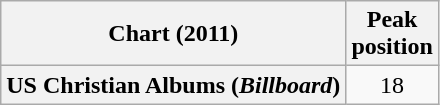<table class="wikitable sortable plainrowheaders" style="text-align:center">
<tr>
<th scope="col">Chart (2011)</th>
<th scope="col">Peak<br>position</th>
</tr>
<tr>
<th scope="row">US Christian Albums (<em>Billboard</em>)</th>
<td>18</td>
</tr>
</table>
